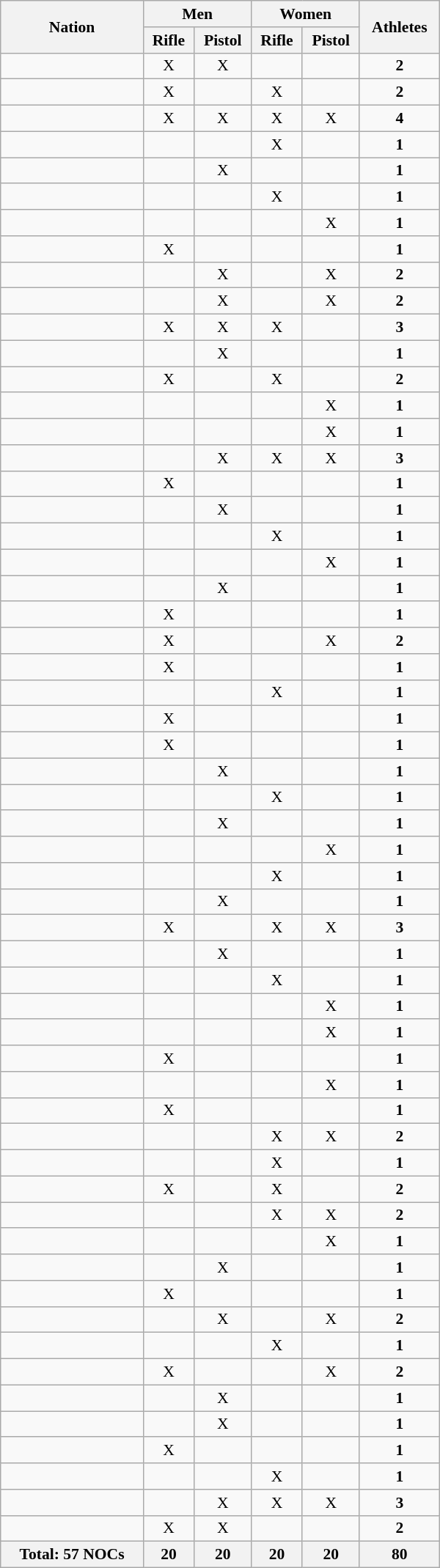<table class="wikitable" width=400 style="text-align:center; font-size:90%">
<tr>
<th rowspan="2" align="left">Nation</th>
<th colspan="2">Men</th>
<th colspan="2">Women</th>
<th rowspan=2>Athletes</th>
</tr>
<tr>
<th>Rifle</th>
<th>Pistol</th>
<th>Rifle</th>
<th>Pistol</th>
</tr>
<tr>
<td align=left></td>
<td>X</td>
<td>X</td>
<td></td>
<td></td>
<td><strong>2</strong></td>
</tr>
<tr>
<td align=left></td>
<td>X</td>
<td></td>
<td>X</td>
<td></td>
<td><strong>2</strong></td>
</tr>
<tr>
<td align=left></td>
<td>X</td>
<td>X</td>
<td>X</td>
<td>X</td>
<td><strong>4</strong></td>
</tr>
<tr>
<td align=left></td>
<td></td>
<td></td>
<td>X</td>
<td></td>
<td><strong>1</strong></td>
</tr>
<tr>
<td align=left></td>
<td></td>
<td>X</td>
<td></td>
<td></td>
<td><strong>1</strong></td>
</tr>
<tr>
<td align=left></td>
<td></td>
<td></td>
<td>X</td>
<td></td>
<td><strong>1</strong></td>
</tr>
<tr>
<td align=left></td>
<td></td>
<td></td>
<td></td>
<td>X</td>
<td><strong>1</strong></td>
</tr>
<tr>
<td align=left></td>
<td>X</td>
<td></td>
<td></td>
<td></td>
<td><strong>1</strong></td>
</tr>
<tr>
<td align=left></td>
<td></td>
<td>X</td>
<td></td>
<td>X</td>
<td><strong>2</strong></td>
</tr>
<tr>
<td align=left></td>
<td></td>
<td>X</td>
<td></td>
<td>X</td>
<td><strong>2</strong></td>
</tr>
<tr>
<td align=left></td>
<td>X</td>
<td>X</td>
<td>X</td>
<td></td>
<td><strong>3</strong></td>
</tr>
<tr>
<td align=left></td>
<td></td>
<td>X</td>
<td></td>
<td></td>
<td><strong>1</strong></td>
</tr>
<tr>
<td align=left></td>
<td>X</td>
<td></td>
<td>X</td>
<td></td>
<td><strong>2</strong></td>
</tr>
<tr>
<td align=left></td>
<td></td>
<td></td>
<td></td>
<td>X</td>
<td><strong>1</strong></td>
</tr>
<tr>
<td align=left></td>
<td></td>
<td></td>
<td></td>
<td>X</td>
<td><strong>1</strong></td>
</tr>
<tr>
<td align=left></td>
<td></td>
<td>X</td>
<td>X</td>
<td>X</td>
<td><strong>3</strong></td>
</tr>
<tr>
<td align=left></td>
<td>X</td>
<td></td>
<td></td>
<td></td>
<td><strong>1</strong></td>
</tr>
<tr>
<td align=left></td>
<td></td>
<td>X</td>
<td></td>
<td></td>
<td><strong>1</strong></td>
</tr>
<tr>
<td align=left></td>
<td></td>
<td></td>
<td>X</td>
<td></td>
<td><strong>1</strong></td>
</tr>
<tr>
<td align=left></td>
<td></td>
<td></td>
<td></td>
<td>X</td>
<td><strong>1</strong></td>
</tr>
<tr>
<td align=left></td>
<td></td>
<td>X</td>
<td></td>
<td></td>
<td><strong>1</strong></td>
</tr>
<tr>
<td align=left></td>
<td>X</td>
<td></td>
<td></td>
<td></td>
<td><strong>1</strong></td>
</tr>
<tr>
<td align=left></td>
<td>X</td>
<td></td>
<td></td>
<td>X</td>
<td><strong>2</strong></td>
</tr>
<tr>
<td align=left></td>
<td>X</td>
<td></td>
<td></td>
<td></td>
<td><strong>1</strong></td>
</tr>
<tr>
<td align=left></td>
<td></td>
<td></td>
<td>X</td>
<td></td>
<td><strong>1</strong></td>
</tr>
<tr>
<td align=left></td>
<td>X</td>
<td></td>
<td></td>
<td></td>
<td><strong>1</strong></td>
</tr>
<tr>
<td align=left></td>
<td>X</td>
<td></td>
<td></td>
<td></td>
<td><strong>1</strong></td>
</tr>
<tr>
<td align=left></td>
<td></td>
<td>X</td>
<td></td>
<td></td>
<td><strong>1</strong></td>
</tr>
<tr>
<td align=left></td>
<td></td>
<td></td>
<td>X</td>
<td></td>
<td><strong>1</strong></td>
</tr>
<tr>
<td align=left></td>
<td></td>
<td>X</td>
<td></td>
<td></td>
<td><strong>1</strong></td>
</tr>
<tr>
<td align=left></td>
<td></td>
<td></td>
<td></td>
<td>X</td>
<td><strong>1</strong></td>
</tr>
<tr>
<td align=left></td>
<td></td>
<td></td>
<td>X</td>
<td></td>
<td><strong>1</strong></td>
</tr>
<tr>
<td align=left></td>
<td></td>
<td>X</td>
<td></td>
<td></td>
<td><strong>1</strong></td>
</tr>
<tr>
<td align=left></td>
<td>X</td>
<td></td>
<td>X</td>
<td>X</td>
<td><strong>3</strong></td>
</tr>
<tr>
<td align=left></td>
<td></td>
<td>X</td>
<td></td>
<td></td>
<td><strong>1</strong></td>
</tr>
<tr>
<td align=left></td>
<td></td>
<td></td>
<td>X</td>
<td></td>
<td><strong>1</strong></td>
</tr>
<tr>
<td align=left></td>
<td></td>
<td></td>
<td></td>
<td>X</td>
<td><strong>1</strong></td>
</tr>
<tr>
<td align=left></td>
<td></td>
<td></td>
<td></td>
<td>X</td>
<td><strong>1</strong></td>
</tr>
<tr>
<td align=left></td>
<td>X</td>
<td></td>
<td></td>
<td></td>
<td><strong>1</strong></td>
</tr>
<tr>
<td align=left></td>
<td></td>
<td></td>
<td></td>
<td>X</td>
<td><strong>1</strong></td>
</tr>
<tr>
<td align=left></td>
<td>X</td>
<td></td>
<td></td>
<td></td>
<td><strong>1</strong></td>
</tr>
<tr>
<td align=left></td>
<td></td>
<td></td>
<td>X</td>
<td>X</td>
<td><strong>2</strong></td>
</tr>
<tr>
<td align=left></td>
<td></td>
<td></td>
<td>X</td>
<td></td>
<td><strong>1</strong></td>
</tr>
<tr>
<td align=left></td>
<td>X</td>
<td></td>
<td>X</td>
<td></td>
<td><strong>2</strong></td>
</tr>
<tr>
<td align=left></td>
<td></td>
<td></td>
<td>X</td>
<td>X</td>
<td><strong>2</strong></td>
</tr>
<tr>
<td align=left></td>
<td></td>
<td></td>
<td></td>
<td>X</td>
<td><strong>1</strong></td>
</tr>
<tr>
<td align=left></td>
<td></td>
<td>X</td>
<td></td>
<td></td>
<td><strong>1</strong></td>
</tr>
<tr>
<td align=left></td>
<td>X</td>
<td></td>
<td></td>
<td></td>
<td><strong>1</strong></td>
</tr>
<tr>
<td align=left></td>
<td></td>
<td>X</td>
<td></td>
<td>X</td>
<td><strong>2</strong></td>
</tr>
<tr>
<td align=left></td>
<td></td>
<td></td>
<td>X</td>
<td></td>
<td><strong>1</strong></td>
</tr>
<tr>
<td align=left></td>
<td>X</td>
<td></td>
<td></td>
<td>X</td>
<td><strong>2</strong></td>
</tr>
<tr>
<td align=left></td>
<td></td>
<td>X</td>
<td></td>
<td></td>
<td><strong>1</strong></td>
</tr>
<tr>
<td align=left></td>
<td></td>
<td>X</td>
<td></td>
<td></td>
<td><strong>1</strong></td>
</tr>
<tr>
<td align=left></td>
<td>X</td>
<td></td>
<td></td>
<td></td>
<td><strong>1</strong></td>
</tr>
<tr>
<td align=left></td>
<td></td>
<td></td>
<td>X</td>
<td></td>
<td><strong>1</strong></td>
</tr>
<tr>
<td align=left></td>
<td></td>
<td>X</td>
<td>X</td>
<td>X</td>
<td><strong>3</strong></td>
</tr>
<tr>
<td align=left></td>
<td>X</td>
<td>X</td>
<td></td>
<td></td>
<td><strong>2</strong></td>
</tr>
<tr>
<th>Total: 57 NOCs</th>
<th>20</th>
<th>20</th>
<th>20</th>
<th>20</th>
<th>80</th>
</tr>
</table>
